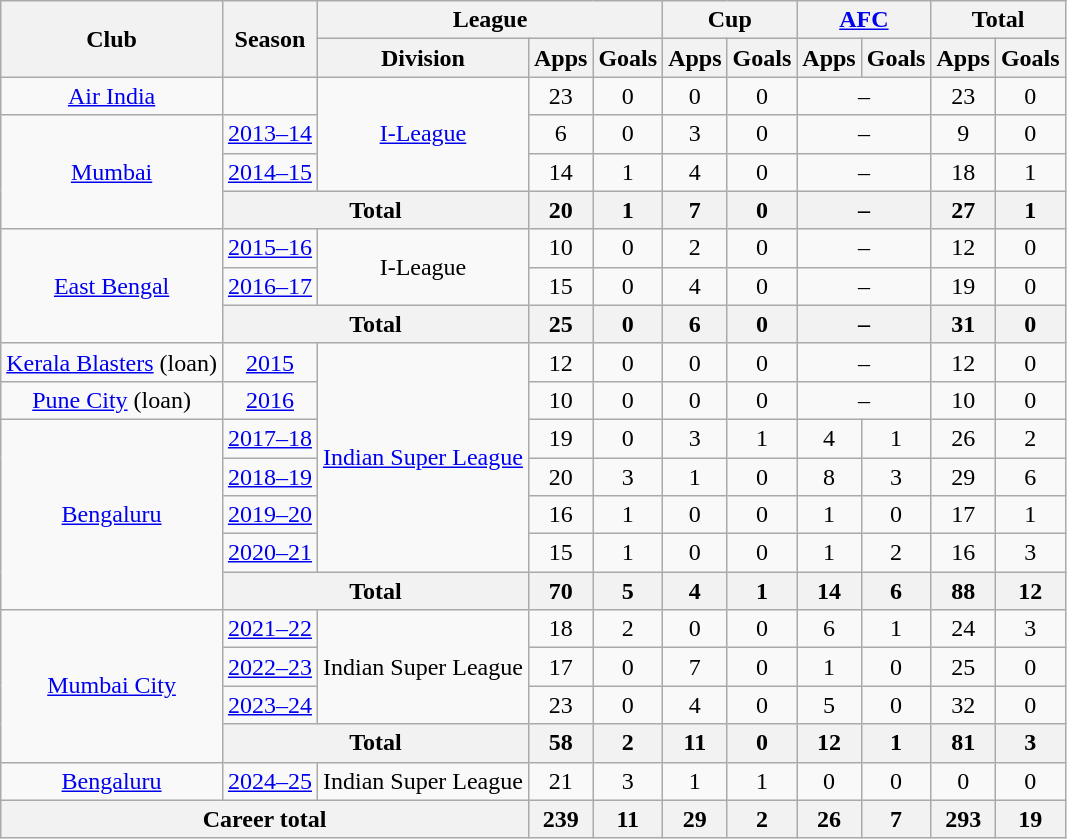<table class="wikitable" style="text-align: center;">
<tr>
<th rowspan="2">Club</th>
<th rowspan="2">Season</th>
<th colspan="3">League</th>
<th colspan="2">Cup</th>
<th colspan="2"><a href='#'>AFC</a></th>
<th colspan="2">Total</th>
</tr>
<tr>
<th>Division</th>
<th>Apps</th>
<th>Goals</th>
<th>Apps</th>
<th>Goals</th>
<th>Apps</th>
<th>Goals</th>
<th>Apps</th>
<th>Goals</th>
</tr>
<tr>
<td><a href='#'>Air India</a></td>
<td></td>
<td rowspan="3"><a href='#'>I-League</a></td>
<td>23</td>
<td>0</td>
<td>0</td>
<td>0</td>
<td colspan="2">–</td>
<td>23</td>
<td>0</td>
</tr>
<tr>
<td rowspan="3"><a href='#'>Mumbai</a></td>
<td><a href='#'>2013–14</a></td>
<td>6</td>
<td>0</td>
<td>3</td>
<td>0</td>
<td colspan="2">–</td>
<td>9</td>
<td>0</td>
</tr>
<tr>
<td><a href='#'>2014–15</a></td>
<td>14</td>
<td>1</td>
<td>4</td>
<td>0</td>
<td colspan="2">–</td>
<td>18</td>
<td>1</td>
</tr>
<tr>
<th colspan="2">Total</th>
<th>20</th>
<th>1</th>
<th>7</th>
<th>0</th>
<th colspan="2">–</th>
<th>27</th>
<th>1</th>
</tr>
<tr>
<td rowspan="3"><a href='#'>East Bengal</a></td>
<td><a href='#'>2015–16</a></td>
<td rowspan="2">I-League</td>
<td>10</td>
<td>0</td>
<td>2</td>
<td>0</td>
<td colspan="2">–</td>
<td>12</td>
<td>0</td>
</tr>
<tr>
<td><a href='#'>2016–17</a></td>
<td>15</td>
<td>0</td>
<td>4</td>
<td>0</td>
<td colspan="2">–</td>
<td>19</td>
<td>0</td>
</tr>
<tr>
<th colspan="2">Total</th>
<th>25</th>
<th>0</th>
<th>6</th>
<th>0</th>
<th colspan="2">–</th>
<th>31</th>
<th>0</th>
</tr>
<tr>
<td><a href='#'>Kerala Blasters</a> (loan)</td>
<td><a href='#'>2015</a></td>
<td rowspan="6"><a href='#'>Indian Super League</a></td>
<td>12</td>
<td>0</td>
<td>0</td>
<td>0</td>
<td colspan="2">–</td>
<td>12</td>
<td>0</td>
</tr>
<tr>
<td><a href='#'>Pune City</a> (loan)</td>
<td><a href='#'>2016</a></td>
<td>10</td>
<td>0</td>
<td>0</td>
<td>0</td>
<td colspan="2">–</td>
<td>10</td>
<td>0</td>
</tr>
<tr>
<td rowspan="5"><a href='#'>Bengaluru</a></td>
<td><a href='#'>2017–18</a></td>
<td>19</td>
<td>0</td>
<td>3</td>
<td>1</td>
<td>4</td>
<td>1</td>
<td>26</td>
<td>2</td>
</tr>
<tr>
<td><a href='#'>2018–19</a></td>
<td>20</td>
<td>3</td>
<td>1</td>
<td>0</td>
<td>8</td>
<td>3</td>
<td>29</td>
<td>6</td>
</tr>
<tr>
<td><a href='#'>2019–20</a></td>
<td>16</td>
<td>1</td>
<td>0</td>
<td>0</td>
<td>1</td>
<td>0</td>
<td>17</td>
<td>1</td>
</tr>
<tr>
<td><a href='#'>2020–21</a></td>
<td>15</td>
<td>1</td>
<td>0</td>
<td>0</td>
<td>1</td>
<td>2</td>
<td>16</td>
<td>3</td>
</tr>
<tr>
<th colspan="2">Total</th>
<th>70</th>
<th>5</th>
<th>4</th>
<th>1</th>
<th>14</th>
<th>6</th>
<th>88</th>
<th>12</th>
</tr>
<tr>
<td rowspan="4"><a href='#'>Mumbai City</a></td>
<td><a href='#'>2021–22</a></td>
<td rowspan="3">Indian Super League</td>
<td>18</td>
<td>2</td>
<td>0</td>
<td>0</td>
<td>6</td>
<td>1</td>
<td>24</td>
<td>3</td>
</tr>
<tr>
<td><a href='#'>2022–23</a></td>
<td>17</td>
<td>0</td>
<td>7</td>
<td>0</td>
<td>1</td>
<td>0</td>
<td>25</td>
<td>0</td>
</tr>
<tr>
<td><a href='#'>2023–24</a></td>
<td>23</td>
<td>0</td>
<td>4</td>
<td>0</td>
<td>5</td>
<td>0</td>
<td>32</td>
<td>0</td>
</tr>
<tr>
<th colspan="2">Total</th>
<th>58</th>
<th>2</th>
<th>11</th>
<th>0</th>
<th>12</th>
<th>1</th>
<th>81</th>
<th>3</th>
</tr>
<tr>
<td><a href='#'>Bengaluru</a></td>
<td><a href='#'>2024–25</a></td>
<td>Indian Super League</td>
<td>21</td>
<td>3</td>
<td>1</td>
<td>1</td>
<td>0</td>
<td>0</td>
<td>0</td>
<td>0</td>
</tr>
<tr>
<th colspan="3">Career total</th>
<th>239</th>
<th>11</th>
<th>29</th>
<th>2</th>
<th>26</th>
<th>7</th>
<th>293</th>
<th>19</th>
</tr>
</table>
